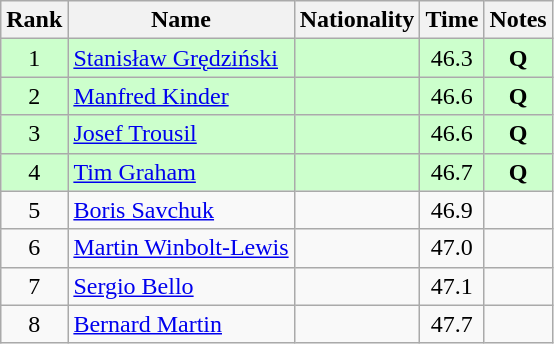<table class="wikitable sortable" style="text-align:center">
<tr>
<th>Rank</th>
<th>Name</th>
<th>Nationality</th>
<th>Time</th>
<th>Notes</th>
</tr>
<tr bgcolor=ccffcc>
<td>1</td>
<td align=left><a href='#'>Stanisław Grędziński</a></td>
<td align=left></td>
<td>46.3</td>
<td><strong>Q</strong></td>
</tr>
<tr bgcolor=ccffcc>
<td>2</td>
<td align=left><a href='#'>Manfred Kinder</a></td>
<td align=left></td>
<td>46.6</td>
<td><strong>Q</strong></td>
</tr>
<tr bgcolor=ccffcc>
<td>3</td>
<td align=left><a href='#'>Josef Trousil</a></td>
<td align=left></td>
<td>46.6</td>
<td><strong>Q</strong></td>
</tr>
<tr bgcolor=ccffcc>
<td>4</td>
<td align=left><a href='#'>Tim Graham</a></td>
<td align=left></td>
<td>46.7</td>
<td><strong>Q</strong></td>
</tr>
<tr>
<td>5</td>
<td align=left><a href='#'>Boris Savchuk</a></td>
<td align=left></td>
<td>46.9</td>
<td></td>
</tr>
<tr>
<td>6</td>
<td align=left><a href='#'>Martin Winbolt-Lewis</a></td>
<td align=left></td>
<td>47.0</td>
<td></td>
</tr>
<tr>
<td>7</td>
<td align=left><a href='#'>Sergio Bello</a></td>
<td align=left></td>
<td>47.1</td>
<td></td>
</tr>
<tr>
<td>8</td>
<td align=left><a href='#'>Bernard Martin</a></td>
<td align=left></td>
<td>47.7</td>
<td></td>
</tr>
</table>
